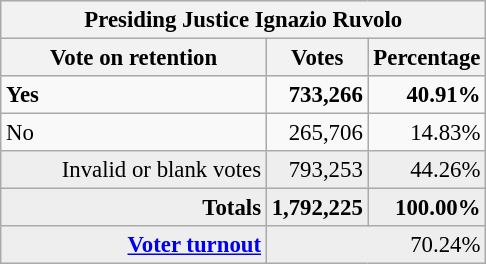<table class="wikitable" style="font-size: 95%;">
<tr style="background-color:#E9E9E9">
<th colspan="3">Presiding Justice Ignazio Ruvolo</th>
</tr>
<tr bgcolor="#EEEEEE" align="center">
<th style="width: 170px">Vote on retention</th>
<th style="width: 50px">Votes</th>
<th style="width: 40px">Percentage</th>
</tr>
<tr>
<td><strong>Yes</strong></td>
<td align="right"><strong>733,266</strong></td>
<td align="right"><strong>40.91%</strong></td>
</tr>
<tr>
<td>No</td>
<td align="right">265,706</td>
<td align="right">14.83%</td>
</tr>
<tr bgcolor="#EEEEEE">
<td align="right">Invalid or blank votes</td>
<td align="right">793,253</td>
<td align="right">44.26%</td>
</tr>
<tr bgcolor="#EEEEEE">
<td align="right"><strong>Totals</strong></td>
<td align="right"><strong>1,792,225</strong></td>
<td align="right"><strong>100.00%</strong></td>
</tr>
<tr bgcolor="#EEEEEE">
<td align="right"><strong><a href='#'>Voter turnout</a></strong></td>
<td colspan="2" align="right">70.24%</td>
</tr>
</table>
